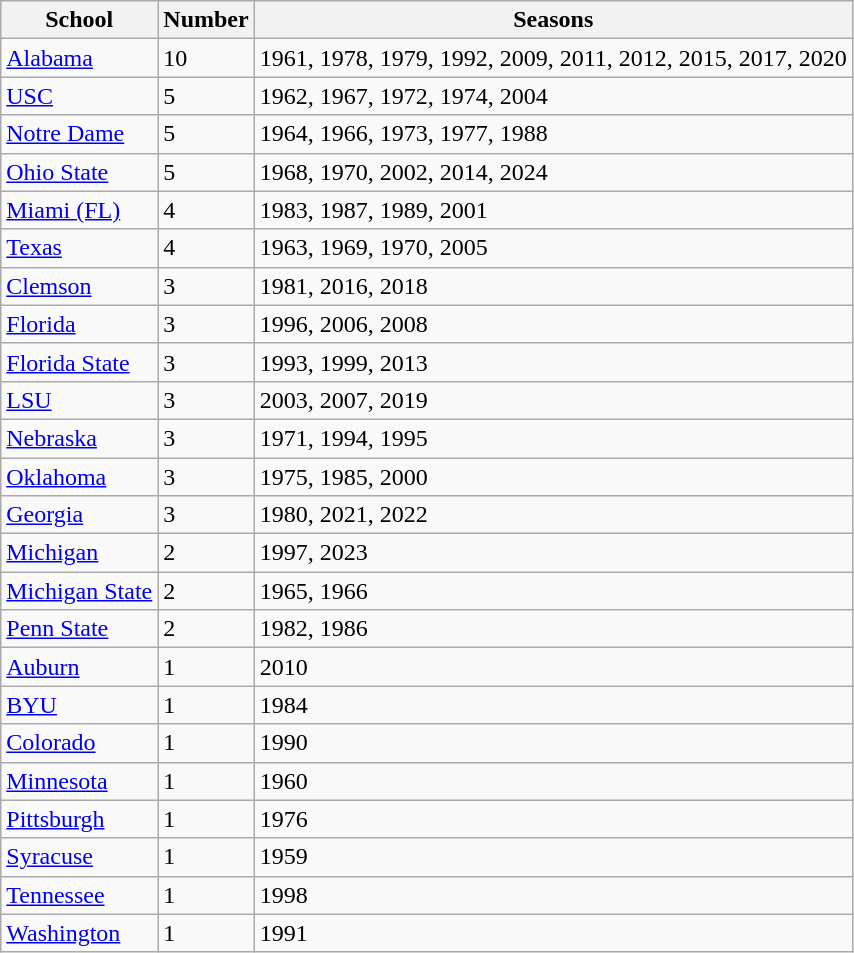<table class="wikitable sortable">
<tr>
<th>School</th>
<th>Number</th>
<th>Seasons</th>
</tr>
<tr>
<td><a href='#'>Alabama</a></td>
<td>10</td>
<td>1961, 1978, 1979, 1992, 2009, 2011, 2012, 2015, 2017, 2020</td>
</tr>
<tr>
<td><a href='#'>USC</a></td>
<td>5</td>
<td>1962, 1967, 1972, 1974, 2004</td>
</tr>
<tr>
<td><a href='#'>Notre Dame</a></td>
<td>5</td>
<td>1964, 1966, 1973, 1977, 1988</td>
</tr>
<tr>
<td><a href='#'>Ohio State</a></td>
<td>5</td>
<td>1968, 1970, 2002, 2014, 2024</td>
</tr>
<tr>
<td><a href='#'>Miami (FL)</a></td>
<td>4</td>
<td>1983, 1987, 1989, 2001</td>
</tr>
<tr>
<td><a href='#'>Texas</a></td>
<td>4</td>
<td>1963, 1969, 1970, 2005</td>
</tr>
<tr>
<td><a href='#'>Clemson</a></td>
<td>3</td>
<td>1981, 2016, 2018</td>
</tr>
<tr>
<td><a href='#'>Florida</a></td>
<td>3</td>
<td>1996, 2006, 2008</td>
</tr>
<tr>
<td><a href='#'>Florida State</a></td>
<td>3</td>
<td>1993, 1999, 2013</td>
</tr>
<tr>
<td><a href='#'>LSU</a></td>
<td>3</td>
<td>2003, 2007, 2019</td>
</tr>
<tr>
<td><a href='#'>Nebraska</a></td>
<td>3</td>
<td>1971, 1994, 1995</td>
</tr>
<tr>
<td><a href='#'>Oklahoma</a></td>
<td>3</td>
<td>1975, 1985, 2000</td>
</tr>
<tr>
<td><a href='#'>Georgia</a></td>
<td>3</td>
<td>1980, 2021, 2022</td>
</tr>
<tr>
<td><a href='#'>Michigan</a></td>
<td>2</td>
<td>1997, 2023</td>
</tr>
<tr>
<td><a href='#'>Michigan State</a></td>
<td>2</td>
<td>1965, 1966</td>
</tr>
<tr>
<td><a href='#'>Penn State</a></td>
<td>2</td>
<td>1982, 1986</td>
</tr>
<tr>
<td><a href='#'>Auburn</a></td>
<td>1</td>
<td>2010</td>
</tr>
<tr>
<td><a href='#'>BYU</a></td>
<td>1</td>
<td>1984</td>
</tr>
<tr>
<td><a href='#'>Colorado</a></td>
<td>1</td>
<td>1990</td>
</tr>
<tr>
<td><a href='#'>Minnesota</a></td>
<td>1</td>
<td>1960</td>
</tr>
<tr>
<td><a href='#'>Pittsburgh</a></td>
<td>1</td>
<td>1976</td>
</tr>
<tr>
<td><a href='#'>Syracuse</a></td>
<td>1</td>
<td>1959</td>
</tr>
<tr>
<td><a href='#'>Tennessee</a></td>
<td>1</td>
<td>1998</td>
</tr>
<tr>
<td><a href='#'>Washington</a></td>
<td>1</td>
<td>1991</td>
</tr>
</table>
